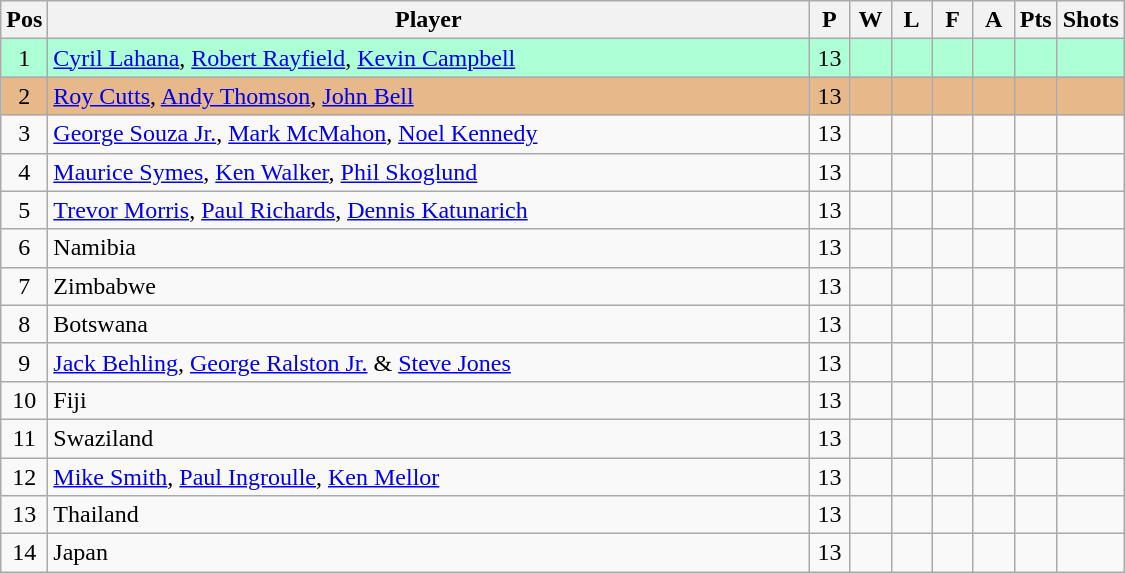<table class="wikitable" style="font-size: 100%">
<tr>
<th width=20>Pos</th>
<th width=500>Player</th>
<th width=20>P</th>
<th width=20>W</th>
<th width=20>L</th>
<th width=20>F</th>
<th width=20>A</th>
<th width=20>Pts</th>
<th width=30>Shots</th>
</tr>
<tr align=center style="background: #ADFFD6;">
<td>1</td>
<td align="left"> <a href='#'>Cyril Lahana</a>, <a href='#'>Robert Rayfield</a>, <a href='#'>Kevin Campbell</a></td>
<td>13</td>
<td></td>
<td></td>
<td></td>
<td></td>
<td></td>
<td></td>
</tr>
<tr align=center style="background: #E6B88A;">
<td>2</td>
<td align="left"> <a href='#'>Roy Cutts</a>, <a href='#'>Andy Thomson</a>, <a href='#'>John Bell</a></td>
<td>13</td>
<td></td>
<td></td>
<td></td>
<td></td>
<td></td>
<td></td>
</tr>
<tr align=center>
<td>3</td>
<td align="left"> <a href='#'>George Souza Jr.</a>, <a href='#'>Mark McMahon</a>, <a href='#'>Noel Kennedy</a></td>
<td>13</td>
<td></td>
<td></td>
<td></td>
<td></td>
<td></td>
<td></td>
</tr>
<tr align=center>
<td>4</td>
<td align="left"> <a href='#'>Maurice Symes</a>, <a href='#'>Ken Walker</a>, <a href='#'>Phil Skoglund</a></td>
<td>13</td>
<td></td>
<td></td>
<td></td>
<td></td>
<td></td>
<td></td>
</tr>
<tr align=center>
<td>5</td>
<td align="left"> <a href='#'>Trevor Morris</a>, <a href='#'>Paul Richards</a>, <a href='#'>Dennis Katunarich</a></td>
<td>13</td>
<td></td>
<td></td>
<td></td>
<td></td>
<td></td>
<td></td>
</tr>
<tr align=center>
<td>6</td>
<td align="left"> Namibia</td>
<td>13</td>
<td></td>
<td></td>
<td></td>
<td></td>
<td></td>
<td></td>
</tr>
<tr align=center>
<td>7</td>
<td align="left"> Zimbabwe</td>
<td>13</td>
<td></td>
<td></td>
<td></td>
<td></td>
<td></td>
<td></td>
</tr>
<tr align=center>
<td>8</td>
<td align="left"> Botswana</td>
<td>13</td>
<td></td>
<td></td>
<td></td>
<td></td>
<td></td>
<td></td>
</tr>
<tr align=center>
<td>9</td>
<td align="left"> <a href='#'>Jack Behling</a>, <a href='#'>George Ralston Jr.</a> & <a href='#'>Steve Jones</a></td>
<td>13</td>
<td></td>
<td></td>
<td></td>
<td></td>
<td></td>
<td></td>
</tr>
<tr align=center>
<td>10</td>
<td align="left"> Fiji</td>
<td>13</td>
<td></td>
<td></td>
<td></td>
<td></td>
<td></td>
<td></td>
</tr>
<tr align=center>
<td>11</td>
<td align="left"> Swaziland</td>
<td>13</td>
<td></td>
<td></td>
<td></td>
<td></td>
<td></td>
<td></td>
</tr>
<tr align=center>
<td>12</td>
<td align="left"> <a href='#'>Mike Smith</a>, <a href='#'>Paul Ingroulle</a>, <a href='#'>Ken Mellor</a></td>
<td>13</td>
<td></td>
<td></td>
<td></td>
<td></td>
<td></td>
<td></td>
</tr>
<tr align=center>
<td>13</td>
<td align="left"> Thailand</td>
<td>13</td>
<td></td>
<td></td>
<td></td>
<td></td>
<td></td>
<td></td>
</tr>
<tr align=center>
<td>14</td>
<td align="left"> Japan</td>
<td>13</td>
<td></td>
<td></td>
<td></td>
<td></td>
<td></td>
<td></td>
</tr>
</table>
